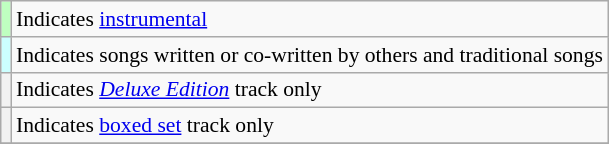<table class="wikitable" style="font-size:90%;">
<tr>
<th scope="row" style="background-color:#BFFFC0"> </th>
<td>Indicates <a href='#'>instrumental</a></td>
</tr>
<tr>
<th scope="row" style="background-color:#CCFFFF"> </th>
<td>Indicates songs written or co-written by others and traditional songs</td>
</tr>
<tr>
<th scope="row"> </th>
<td>Indicates <em><a href='#'>Deluxe Edition</a></em> track only</td>
</tr>
<tr>
<th scope="row"></th>
<td>Indicates <a href='#'>boxed set</a> track only</td>
</tr>
<tr>
</tr>
</table>
